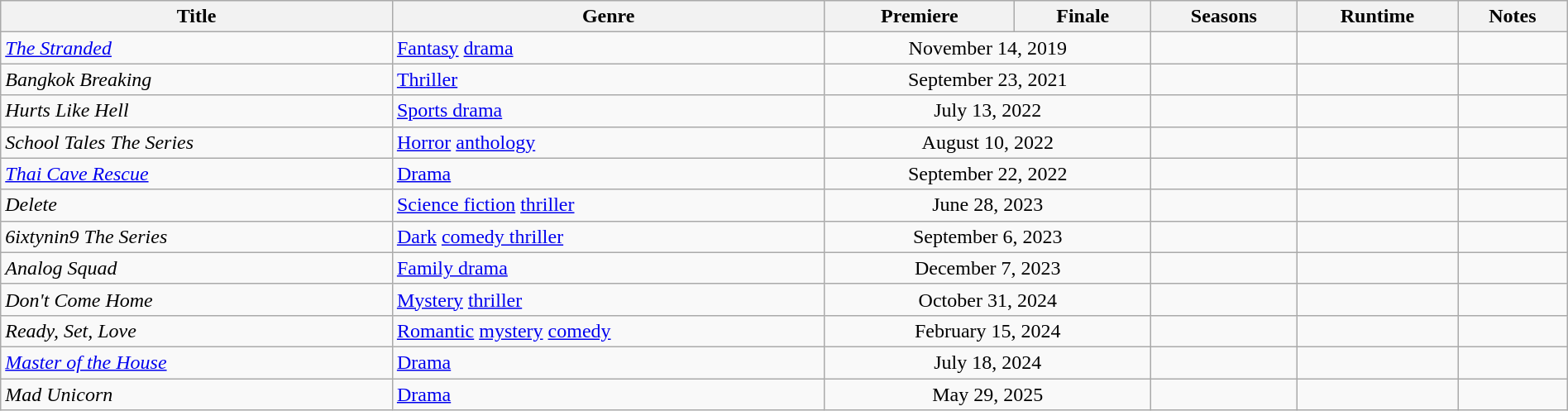<table class="wikitable sortable" style="width:100%">
<tr>
<th scope="col" style="width:25%;">Title</th>
<th>Genre</th>
<th>Premiere</th>
<th>Finale</th>
<th>Seasons</th>
<th>Runtime</th>
<th>Notes</th>
</tr>
<tr>
<td><em><a href='#'>The Stranded</a></em></td>
<td><a href='#'>Fantasy</a> <a href='#'>drama</a></td>
<td colspan="2" style="text-align:center">November 14, 2019</td>
<td></td>
<td></td>
<td></td>
</tr>
<tr>
<td><em>Bangkok Breaking</em></td>
<td><a href='#'>Thriller</a></td>
<td colspan="2" style="text-align:center">September 23, 2021</td>
<td></td>
<td></td>
<td></td>
</tr>
<tr>
<td><em>Hurts Like Hell</em></td>
<td><a href='#'>Sports drama</a></td>
<td colspan="2" style="text-align:center">July 13, 2022</td>
<td></td>
<td></td>
<td></td>
</tr>
<tr>
<td><em>School Tales The Series</em></td>
<td><a href='#'>Horror</a> <a href='#'>anthology</a></td>
<td colspan="2" style="text-align:center">August 10, 2022</td>
<td></td>
<td></td>
<td></td>
</tr>
<tr>
<td><em><a href='#'>Thai Cave Rescue</a></em></td>
<td><a href='#'>Drama</a></td>
<td colspan="2" style="text-align:center">September 22, 2022</td>
<td></td>
<td></td>
<td></td>
</tr>
<tr>
<td><em>Delete</em></td>
<td><a href='#'>Science fiction</a> <a href='#'>thriller</a></td>
<td colspan="2" style="text-align:center">June 28, 2023</td>
<td></td>
<td></td>
<td></td>
</tr>
<tr>
<td><em>6ixtynin9 The Series</em></td>
<td><a href='#'>Dark</a> <a href='#'>comedy thriller</a></td>
<td colspan="2" style="text-align:center">September 6, 2023</td>
<td></td>
<td></td>
<td></td>
</tr>
<tr>
<td><em>Analog Squad</em></td>
<td><a href='#'>Family drama</a></td>
<td colspan="2" style="text-align:center">December 7, 2023</td>
<td></td>
<td></td>
<td></td>
</tr>
<tr>
<td><em>Don't Come Home</em></td>
<td><a href='#'>Mystery</a> <a href='#'>thriller</a></td>
<td colspan="2" style="text-align:center">October 31, 2024</td>
<td></td>
<td></td>
<td></td>
</tr>
<tr>
<td><em>Ready, Set, Love</em></td>
<td><a href='#'>Romantic</a> <a href='#'>mystery</a> <a href='#'>comedy</a></td>
<td colspan="2" style="text-align:center">February 15, 2024</td>
<td></td>
<td></td>
<td></td>
</tr>
<tr>
<td><em><a href='#'>Master of the House</a></em></td>
<td><a href='#'>Drama</a></td>
<td colspan="2" style="text-align:center">July 18, 2024</td>
<td></td>
<td></td>
<td></td>
</tr>
<tr>
<td><em>Mad Unicorn</em></td>
<td><a href='#'>Drama</a></td>
<td colspan="2" style="text-align:center">May 29, 2025</td>
<td></td>
<td></td>
<td></td>
</tr>
</table>
